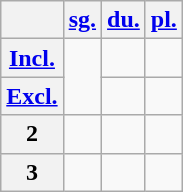<table class="wikitable">
<tr>
<th></th>
<th><a href='#'>sg.</a></th>
<th><a href='#'>du.</a></th>
<th><a href='#'>pl.</a></th>
</tr>
<tr>
<th><a href='#'>Incl.</a></th>
<td rowspan=2></td>
<td></td>
<td></td>
</tr>
<tr>
<th><a href='#'>Excl.</a></th>
<td></td>
<td></td>
</tr>
<tr>
<th>2</th>
<td></td>
<td></td>
<td></td>
</tr>
<tr>
<th>3</th>
<td></td>
<td></td>
<td></td>
</tr>
</table>
